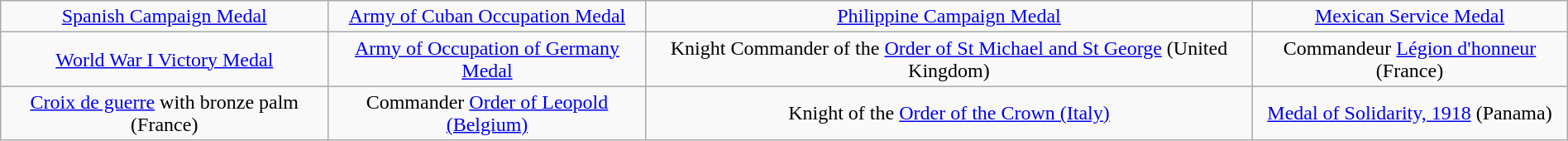<table class="wikitable" style="margin-left: auto; margin-right: auto; text-align: center; margin-top: -1px;">
<tr>
<td><a href='#'>Spanish Campaign Medal</a></td>
<td><a href='#'>Army of Cuban Occupation Medal</a></td>
<td><a href='#'>Philippine Campaign Medal</a></td>
<td><a href='#'>Mexican Service Medal</a></td>
</tr>
<tr>
<td><a href='#'>World War I Victory Medal</a></td>
<td><a href='#'>Army of Occupation of Germany Medal</a></td>
<td>Knight Commander of the <a href='#'>Order of St Michael and St George</a> (United Kingdom)</td>
<td>Commandeur <a href='#'>Légion d'honneur</a> (France)</td>
</tr>
<tr>
<td><a href='#'>Croix de guerre</a> with bronze palm (France)</td>
<td>Commander <a href='#'>Order of Leopold (Belgium)</a></td>
<td>Knight of the <a href='#'>Order of the Crown (Italy)</a></td>
<td><a href='#'>Medal of Solidarity, 1918</a> (Panama)</td>
</tr>
</table>
